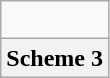<table class="wikitable">
<tr align="center">
<td><br></td>
</tr>
<tr align="center">
<th>Scheme 3</th>
</tr>
</table>
